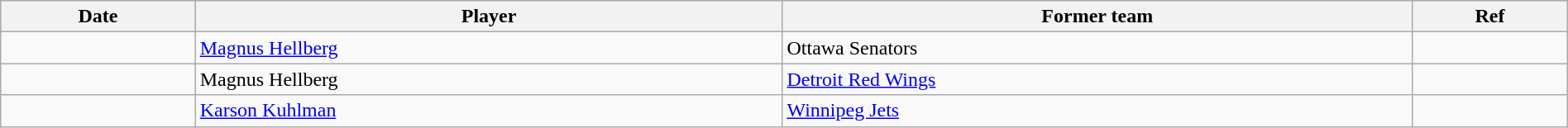<table class="wikitable" width=100%>
<tr style="background:#ddd; text-align:center;">
<th>Date</th>
<th>Player</th>
<th>Former team</th>
<th>Ref</th>
</tr>
<tr>
<td></td>
<td><a href='#'>Magnus Hellberg</a></td>
<td>Ottawa Senators</td>
<td></td>
</tr>
<tr>
<td></td>
<td>Magnus Hellberg</td>
<td><a href='#'>Detroit Red Wings</a></td>
<td></td>
</tr>
<tr>
<td></td>
<td><a href='#'>Karson Kuhlman</a></td>
<td><a href='#'>Winnipeg Jets</a></td>
<td></td>
</tr>
</table>
